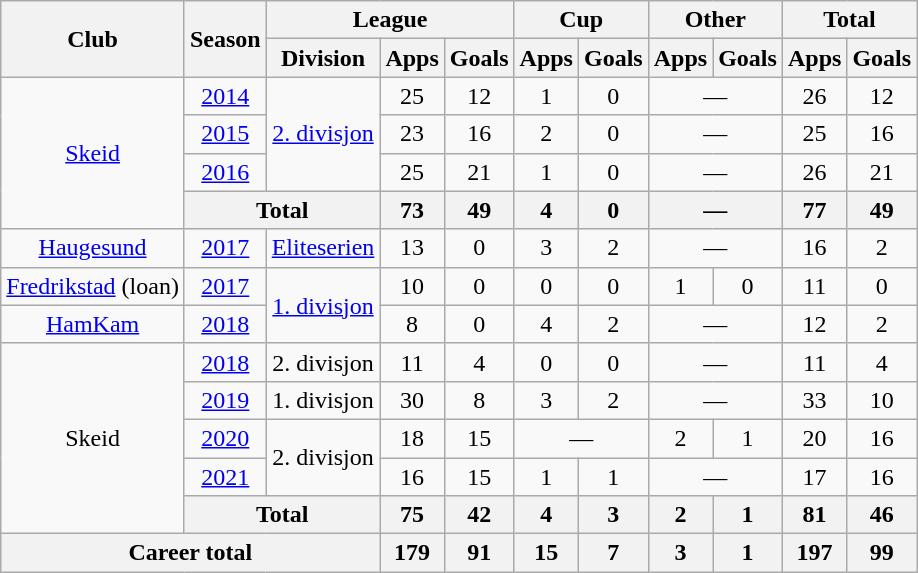<table class="wikitable" style="text-align:center">
<tr>
<th rowspan="2">Club</th>
<th rowspan="2">Season</th>
<th colspan="3">League</th>
<th colspan="2">Cup</th>
<th colspan="2">Other</th>
<th colspan="2">Total</th>
</tr>
<tr>
<th>Division</th>
<th>Apps</th>
<th>Goals</th>
<th>Apps</th>
<th>Goals</th>
<th>Apps</th>
<th>Goals</th>
<th>Apps</th>
<th>Goals</th>
</tr>
<tr>
<td rowspan="4"><a href='#'>Skeid</a></td>
<td><a href='#'>2014</a></td>
<td rowspan="3"><a href='#'>2. divisjon</a></td>
<td>25</td>
<td>12</td>
<td>1</td>
<td>0</td>
<td colspan="2">—</td>
<td>26</td>
<td>12</td>
</tr>
<tr>
<td><a href='#'>2015</a></td>
<td>23</td>
<td>16</td>
<td>2</td>
<td>0</td>
<td colspan="2">—</td>
<td>25</td>
<td>16</td>
</tr>
<tr>
<td><a href='#'>2016</a></td>
<td>25</td>
<td>21</td>
<td>1</td>
<td>0</td>
<td colspan="2">—</td>
<td>26</td>
<td>21</td>
</tr>
<tr>
<th colspan="2">Total</th>
<th>73</th>
<th>49</th>
<th>4</th>
<th>0</th>
<th colspan="2">—</th>
<th>77</th>
<th>49</th>
</tr>
<tr>
<td><a href='#'>Haugesund</a></td>
<td><a href='#'>2017</a></td>
<td><a href='#'>Eliteserien</a></td>
<td>13</td>
<td>0</td>
<td>3</td>
<td>2</td>
<td colspan="2">—</td>
<td>16</td>
<td>2</td>
</tr>
<tr>
<td><a href='#'>Fredrikstad</a> (loan)</td>
<td><a href='#'>2017</a></td>
<td rowspan="2"><a href='#'>1. divisjon</a></td>
<td>10</td>
<td>0</td>
<td>0</td>
<td>0</td>
<td>1</td>
<td>0</td>
<td>11</td>
<td>0</td>
</tr>
<tr>
<td><a href='#'>HamKam</a></td>
<td><a href='#'>2018</a></td>
<td>8</td>
<td>0</td>
<td>4</td>
<td>2</td>
<td colspan="2">—</td>
<td>12</td>
<td>2</td>
</tr>
<tr>
<td rowspan="5">Skeid</td>
<td><a href='#'>2018</a></td>
<td>2. divisjon</td>
<td>11</td>
<td>4</td>
<td>0</td>
<td>0</td>
<td colspan="2">—</td>
<td>11</td>
<td>4</td>
</tr>
<tr>
<td><a href='#'>2019</a></td>
<td>1. divisjon</td>
<td>30</td>
<td>8</td>
<td>3</td>
<td>2</td>
<td colspan="2">—</td>
<td>33</td>
<td>10</td>
</tr>
<tr>
<td><a href='#'>2020</a></td>
<td rowspan="2">2. divisjon</td>
<td>18</td>
<td>15</td>
<td colspan="2">—</td>
<td>2</td>
<td>1</td>
<td>20</td>
<td>16</td>
</tr>
<tr>
<td><a href='#'>2021</a></td>
<td>16</td>
<td>15</td>
<td>1</td>
<td>1</td>
<td colspan="2">—</td>
<td>17</td>
<td>16</td>
</tr>
<tr>
<th colspan="2">Total</th>
<th>75</th>
<th>42</th>
<th>4</th>
<th>3</th>
<th>2</th>
<th>1</th>
<th>81</th>
<th>46</th>
</tr>
<tr>
<th colspan="3">Career total</th>
<th>179</th>
<th>91</th>
<th>15</th>
<th>7</th>
<th>3</th>
<th>1</th>
<th>197</th>
<th>99</th>
</tr>
</table>
